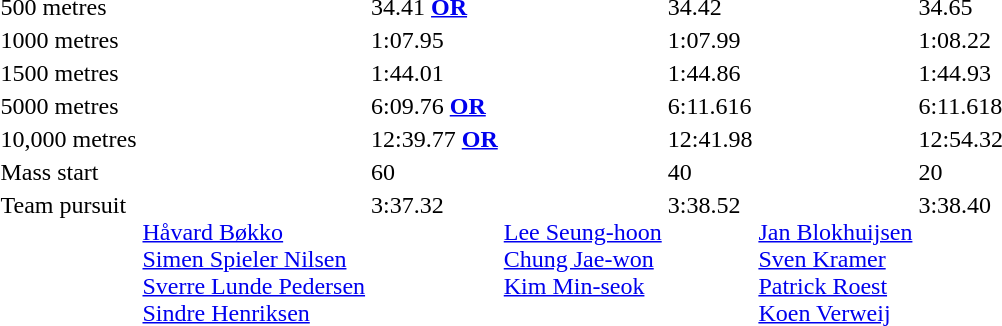<table>
<tr valign="top">
<td>500 metres<br></td>
<td></td>
<td>34.41 <strong><a href='#'>OR</a></strong></td>
<td></td>
<td>34.42</td>
<td></td>
<td>34.65</td>
</tr>
<tr valign="top">
<td>1000 metres<br></td>
<td></td>
<td>1:07.95</td>
<td></td>
<td>1:07.99</td>
<td></td>
<td>1:08.22</td>
</tr>
<tr valign="top">
<td>1500 metres<br></td>
<td></td>
<td>1:44.01</td>
<td></td>
<td>1:44.86</td>
<td></td>
<td>1:44.93</td>
</tr>
<tr valign="top">
<td>5000 metres<br></td>
<td></td>
<td>6:09.76 <strong><a href='#'>OR</a></strong></td>
<td></td>
<td>6:11.616</td>
<td></td>
<td>6:11.618</td>
</tr>
<tr valign="top">
<td>10,000 metres<br></td>
<td></td>
<td>12:39.77 <strong><a href='#'>OR</a></strong></td>
<td></td>
<td>12:41.98</td>
<td></td>
<td>12:54.32</td>
</tr>
<tr valign="top">
<td>Mass start<br></td>
<td></td>
<td>60</td>
<td></td>
<td>40</td>
<td></td>
<td>20</td>
</tr>
<tr valign="top">
<td>Team pursuit<br></td>
<td><br><a href='#'>Håvard Bøkko</a><br><a href='#'>Simen Spieler Nilsen</a><br><a href='#'>Sverre Lunde Pedersen</a><br><a href='#'>Sindre Henriksen</a></td>
<td>3:37.32</td>
<td><br><a href='#'>Lee Seung-hoon</a><br><a href='#'>Chung Jae-won</a><br><a href='#'>Kim Min-seok</a><br><br></td>
<td>3:38.52</td>
<td><br><a href='#'>Jan Blokhuijsen</a><br><a href='#'>Sven Kramer</a><br><a href='#'>Patrick Roest</a><br><a href='#'>Koen Verweij</a></td>
<td>3:38.40</td>
</tr>
</table>
